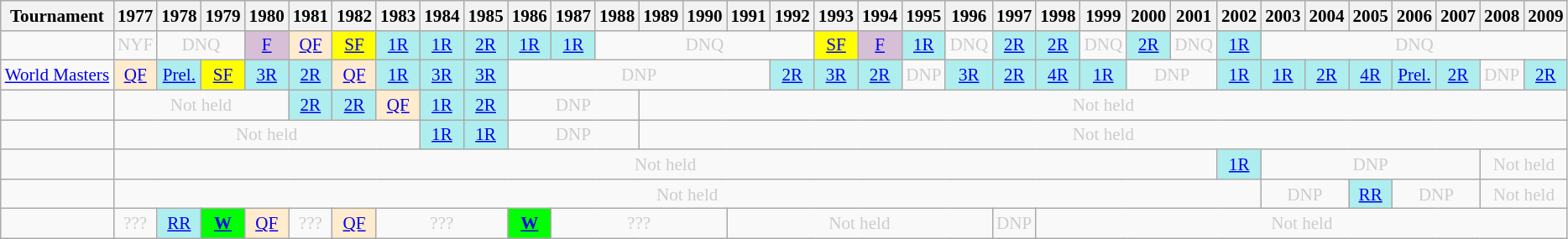<table class=wikitable style=text-align:center;font-size:88%>
<tr>
<th>Tournament</th>
<th>1977</th>
<th>1978</th>
<th>1979</th>
<th>1980</th>
<th>1981</th>
<th>1982</th>
<th>1983</th>
<th>1984</th>
<th>1985</th>
<th>1986</th>
<th>1987</th>
<th>1988</th>
<th>1989</th>
<th>1990</th>
<th>1991</th>
<th>1992</th>
<th>1993</th>
<th>1994</th>
<th>1995</th>
<th>1996</th>
<th>1997</th>
<th>1998</th>
<th>1999</th>
<th>2000</th>
<th>2001</th>
<th>2002</th>
<th>2003</th>
<th>2004</th>
<th>2005</th>
<th>2006</th>
<th>2007</th>
<th>2008</th>
<th>2009</th>
</tr>
<tr>
<td align=left></td>
<td style="text-align:center; color:#ccc;">NYF</td>
<td colspan="2" style="text-align:center; color:#ccc;">DNQ</td>
<td style="text-align:center; background:thistle;"><a href='#'>F</a></td>
<td style="text-align:center; background:#ffebcd;"><a href='#'>QF</a></td>
<td style="text-align:center; background:yellow;"><a href='#'>SF</a></td>
<td style="text-align:center; background:#afeeee;"><a href='#'>1R</a></td>
<td style="text-align:center; background:#afeeee;"><a href='#'>1R</a></td>
<td style="text-align:center; background:#afeeee;"><a href='#'>2R</a></td>
<td style="text-align:center; background:#afeeee;"><a href='#'>1R</a></td>
<td style="text-align:center; background:#afeeee;"><a href='#'>1R</a></td>
<td colspan="5" style="text-align:center; color:#ccc;">DNQ</td>
<td style="text-align:center; background:yellow;"><a href='#'>SF</a></td>
<td style="text-align:center; background:thistle;"><a href='#'>F</a></td>
<td style="text-align:center; background:#afeeee;"><a href='#'>1R</a></td>
<td style="text-align:center; color:#ccc;">DNQ</td>
<td style="text-align:center; background:#afeeee;"><a href='#'>2R</a></td>
<td style="text-align:center; background:#afeeee;"><a href='#'>2R</a></td>
<td style="text-align:center; color:#ccc;">DNQ</td>
<td style="text-align:center; background:#afeeee;"><a href='#'>2R</a></td>
<td style="text-align:center; color:#ccc;">DNQ</td>
<td style="text-align:center; background:#afeeee;"><a href='#'>1R</a></td>
<td colspan="7" style="text-align:center; color:#ccc;">DNQ</td>
</tr>
<tr>
<td align=left><a href='#'>World Masters</a></td>
<td style="text-align:center; background:#ffebcd;"><a href='#'>QF</a></td>
<td style="text-align:center; background:#afeeee;"><a href='#'>Prel.</a></td>
<td style="text-align:center; background:yellow;"><a href='#'>SF</a></td>
<td style="text-align:center; background:#afeeee;"><a href='#'>3R</a></td>
<td style="text-align:center; background:#afeeee;"><a href='#'>2R</a></td>
<td style="text-align:center; background:#ffebcd;"><a href='#'>QF</a></td>
<td style="text-align:center; background:#afeeee;"><a href='#'>1R</a></td>
<td style="text-align:center; background:#afeeee;"><a href='#'>3R</a></td>
<td style="text-align:center; background:#afeeee;"><a href='#'>3R</a></td>
<td colspan="6" style="text-align:center; color:#ccc;">DNP</td>
<td style="text-align:center; background:#afeeee;"><a href='#'>2R</a></td>
<td style="text-align:center; background:#afeeee;"><a href='#'>3R</a></td>
<td style="text-align:center; background:#afeeee;"><a href='#'>2R</a></td>
<td style="text-align:center; color:#ccc;">DNP</td>
<td style="text-align:center; background:#afeeee;"><a href='#'>3R</a></td>
<td style="text-align:center; background:#afeeee;"><a href='#'>2R</a></td>
<td style="text-align:center; background:#afeeee;"><a href='#'>4R</a></td>
<td style="text-align:center; background:#afeeee;"><a href='#'>1R</a></td>
<td colspan="2" style="text-align:center; color:#ccc;">DNP</td>
<td style="text-align:center; background:#afeeee;"><a href='#'>1R</a></td>
<td style="text-align:center; background:#afeeee;"><a href='#'>1R</a></td>
<td style="text-align:center; background:#afeeee;"><a href='#'>2R</a></td>
<td style="text-align:center; background:#afeeee;"><a href='#'>4R</a></td>
<td style="text-align:center; background:#afeeee;"><a href='#'>Prel.</a></td>
<td style="text-align:center; background:#afeeee;"><a href='#'>2R</a></td>
<td style="text-align:center; color:#ccc;">DNP</td>
<td style="text-align:center; background:#afeeee;"><a href='#'>2R</a></td>
</tr>
<tr>
<td align=left></td>
<td colspan="4" style="text-align:center; color:#ccc;">Not held</td>
<td style="text-align:center; background:#afeeee;"><a href='#'>2R</a></td>
<td style="text-align:center; background:#afeeee;"><a href='#'>2R</a></td>
<td style="text-align:center; background:#ffebcd;"><a href='#'>QF</a></td>
<td style="text-align:center; background:#afeeee;"><a href='#'>1R</a></td>
<td style="text-align:center; background:#afeeee;"><a href='#'>2R</a></td>
<td colspan="3" style="text-align:center; color:#ccc;">DNP</td>
<td colspan="22" style="text-align:center; color:#ccc;">Not held</td>
</tr>
<tr>
<td align=left></td>
<td colspan="7" style="text-align:center; color:#ccc;">Not held</td>
<td style="text-align:center; background:#afeeee;"><a href='#'>1R</a></td>
<td style="text-align:center; background:#afeeee;"><a href='#'>1R</a></td>
<td colspan="3" style="text-align:center; color:#ccc;">DNP</td>
<td colspan="22" style="text-align:center; color:#ccc;">Not held</td>
</tr>
<tr>
<td align=left></td>
<td colspan="25" style="text-align:center; color:#ccc;">Not held</td>
<td style="text-align:center; background:#afeeee;"><a href='#'>1R</a></td>
<td colspan="5" style="text-align:center; color:#ccc;">DNP</td>
<td colspan="2" style="text-align:center; color:#ccc;">Not held</td>
</tr>
<tr>
<td align=left></td>
<td colspan="26" style="text-align:center; color:#ccc;">Not held</td>
<td colspan="2" style="text-align:center; color:#ccc;">DNP</td>
<td style="text-align:center; background:#afeeee;"><a href='#'>RR</a></td>
<td colspan="2" style="text-align:center; color:#ccc;">DNP</td>
<td colspan="2" style="text-align:center; color:#ccc;">Not held</td>
</tr>
<tr>
<td align=left></td>
<td style="text-align:center; color:#ccc;">???</td>
<td style="text-align:center; background:#afeeee;"><a href='#'>RR</a></td>
<td style="text-align:center; background:lime;"><strong><a href='#'>W</a></strong></td>
<td style="text-align:center; background:#ffebcd;"><a href='#'>QF</a></td>
<td style="text-align:center; color:#ccc;">???</td>
<td style="text-align:center; background:#ffebcd;"><a href='#'>QF</a></td>
<td colspan="3" style="text-align:center; color:#ccc;">???</td>
<td style="text-align:center; background:lime;"><strong><a href='#'>W</a></strong></td>
<td colspan="4" style="text-align:center; color:#ccc;">???</td>
<td colspan="6" style="text-align:center; color:#ccc;">Not held</td>
<td style="text-align:center; color:#ccc;">DNP</td>
<td colspan="12" style="text-align:center; color:#ccc;">Not held</td>
</tr>
</table>
